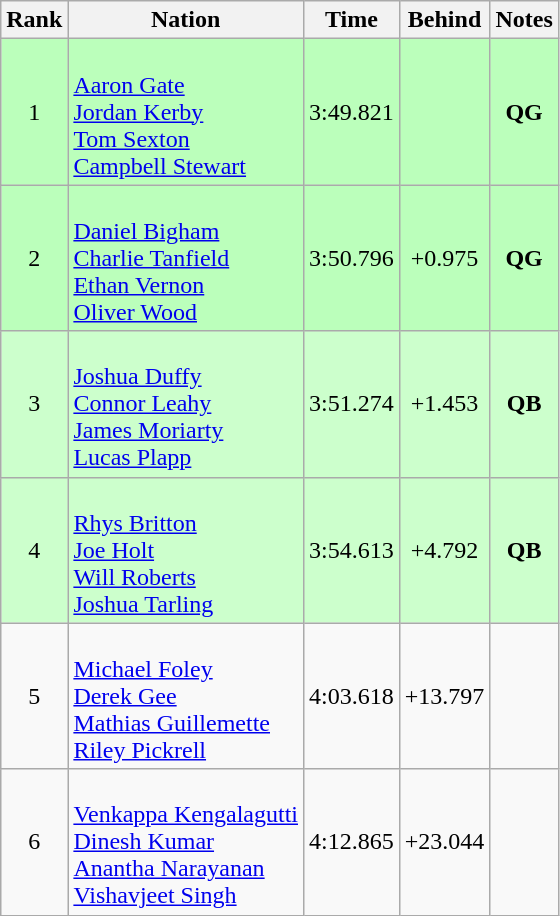<table class="wikitable sortable" style="text-align:center">
<tr>
<th>Rank</th>
<th>Nation</th>
<th>Time</th>
<th>Behind</th>
<th>Notes</th>
</tr>
<tr bgcolor=bbffbb>
<td>1</td>
<td align=left><br><a href='#'>Aaron Gate</a><br><a href='#'>Jordan Kerby</a><br><a href='#'>Tom Sexton</a><br><a href='#'>Campbell Stewart</a></td>
<td>3:49.821</td>
<td></td>
<td><strong>QG</strong></td>
</tr>
<tr bgcolor=bbffbb>
<td>2</td>
<td align=left><br><a href='#'>Daniel Bigham</a><br><a href='#'>Charlie Tanfield</a><br><a href='#'>Ethan Vernon</a><br><a href='#'>Oliver Wood</a></td>
<td>3:50.796</td>
<td>+0.975</td>
<td><strong>QG</strong></td>
</tr>
<tr bgcolor=ccffcc>
<td>3</td>
<td align=left><br><a href='#'>Joshua Duffy</a><br><a href='#'>Connor Leahy</a><br><a href='#'>James Moriarty</a><br><a href='#'>Lucas Plapp</a></td>
<td>3:51.274</td>
<td>+1.453</td>
<td><strong>QB</strong></td>
</tr>
<tr bgcolor=ccffcc>
<td>4</td>
<td align=left><br><a href='#'>Rhys Britton</a><br><a href='#'>Joe Holt</a><br><a href='#'>Will Roberts</a><br><a href='#'>Joshua Tarling</a></td>
<td>3:54.613</td>
<td>+4.792</td>
<td><strong>QB</strong></td>
</tr>
<tr>
<td>5</td>
<td align=left><br><a href='#'>Michael Foley</a><br><a href='#'>Derek Gee</a><br><a href='#'>Mathias Guillemette</a><br><a href='#'>Riley Pickrell</a></td>
<td>4:03.618</td>
<td>+13.797</td>
<td></td>
</tr>
<tr>
<td>6</td>
<td align=left><br><a href='#'>Venkappa Kengalagutti</a><br><a href='#'>Dinesh Kumar</a><br><a href='#'>Anantha Narayanan</a><br><a href='#'>Vishavjeet Singh</a></td>
<td>4:12.865</td>
<td>+23.044</td>
</tr>
</table>
